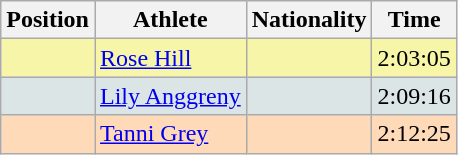<table class="wikitable sortable">
<tr>
<th>Position</th>
<th>Athlete</th>
<th>Nationality</th>
<th>Time</th>
</tr>
<tr bgcolor="#F7F6A8">
<td align=center></td>
<td><a href='#'>Rose Hill</a></td>
<td></td>
<td>2:03:05</td>
</tr>
<tr bgcolor="#DCE5E5">
<td align=center></td>
<td><a href='#'>Lily Anggreny</a></td>
<td></td>
<td>2:09:16</td>
</tr>
<tr bgcolor="#FFDAB9">
<td align=center></td>
<td><a href='#'>Tanni Grey</a></td>
<td></td>
<td>2:12:25</td>
</tr>
</table>
